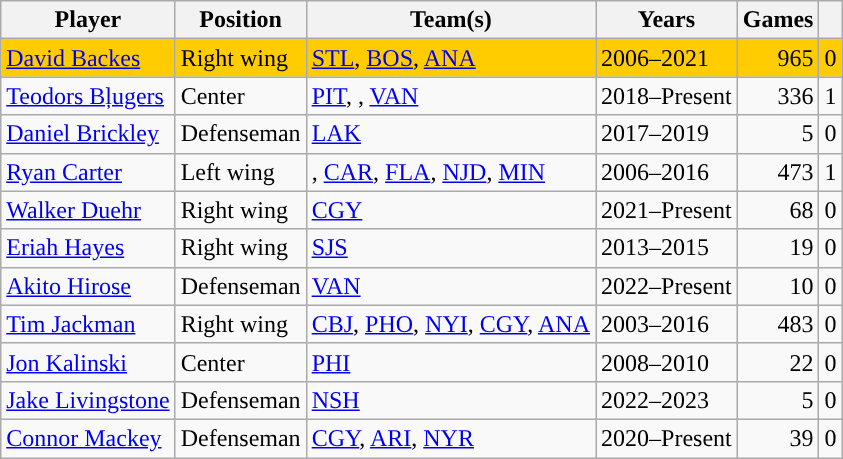<table class="wikitable sortable">
<tr>
<th>Player</th>
<th>Position</th>
<th>Team(s)</th>
<th>Years</th>
<th>Games</th>
<th><a href='#'></a></th>
</tr>
<tr bgcolor=#FFCC00>
<td><a href='#'>David Backes</a></td>
<td>Right wing</td>
<td><a href='#'>STL</a>, <a href='#'>BOS</a>, <a href='#'>ANA</a></td>
<td>2006–2021</td>
<td align=right>965</td>
<td align=center>0</td>
</tr>
<tr>
<td><a href='#'>Teodors Bļugers</a></td>
<td>Center</td>
<td><a href='#'>PIT</a>, <span><strong></strong></span>, <a href='#'>VAN</a></td>
<td>2018–Present</td>
<td align=right>336</td>
<td align=center>1</td>
</tr>
<tr>
<td><a href='#'>Daniel Brickley</a></td>
<td>Defenseman</td>
<td><a href='#'>LAK</a></td>
<td>2017–2019</td>
<td align=right>5</td>
<td align=center>0</td>
</tr>
<tr>
<td><a href='#'>Ryan Carter</a></td>
<td>Left wing</td>
<td><span><strong></strong></span>, <a href='#'>CAR</a>, <a href='#'>FLA</a>, <a href='#'>NJD</a>, <a href='#'>MIN</a></td>
<td>2006–2016</td>
<td align=right>473</td>
<td align=center>1</td>
</tr>
<tr>
<td><a href='#'>Walker Duehr</a></td>
<td>Right wing</td>
<td><a href='#'>CGY</a></td>
<td>2021–Present</td>
<td align=right>68</td>
<td align=center>0</td>
</tr>
<tr>
<td><a href='#'>Eriah Hayes</a></td>
<td>Right wing</td>
<td><a href='#'>SJS</a></td>
<td>2013–2015</td>
<td align=right>19</td>
<td align=center>0</td>
</tr>
<tr>
<td><a href='#'>Akito Hirose</a></td>
<td>Defenseman</td>
<td><a href='#'>VAN</a></td>
<td>2022–Present</td>
<td align=right>10</td>
<td align=center>0</td>
</tr>
<tr>
<td><a href='#'>Tim Jackman</a></td>
<td>Right wing</td>
<td><a href='#'>CBJ</a>, <a href='#'>PHO</a>, <a href='#'>NYI</a>, <a href='#'>CGY</a>, <a href='#'>ANA</a></td>
<td>2003–2016</td>
<td align=right>483</td>
<td align=center>0</td>
</tr>
<tr>
<td><a href='#'>Jon Kalinski</a></td>
<td>Center</td>
<td><a href='#'>PHI</a></td>
<td>2008–2010</td>
<td align=right>22</td>
<td align=center>0</td>
</tr>
<tr>
<td><a href='#'>Jake Livingstone</a></td>
<td>Defenseman</td>
<td><a href='#'>NSH</a></td>
<td>2022–2023</td>
<td align=right>5</td>
<td align=center>0</td>
</tr>
<tr>
<td><a href='#'>Connor Mackey</a></td>
<td>Defenseman</td>
<td><a href='#'>CGY</a>, <a href='#'>ARI</a>, <a href='#'>NYR</a></td>
<td>2020–Present</td>
<td align=right>39</td>
<td align=center>0</td>
</tr>
</table>
